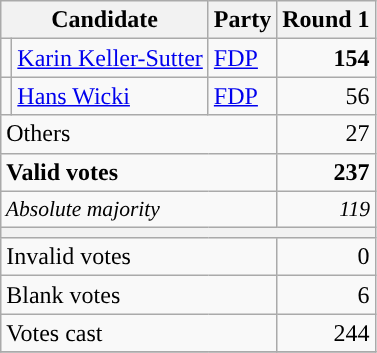<table class="wikitable" style="text-align:right;">
<tr>
<th colspan=2>Candidate</th>
<th>Party</th>
<th>Round 1</th>
</tr>
<tr>
<td style="background-color:"></td>
<td style="text-align:left;"><a href='#'>Karin Keller-Sutter</a></td>
<td style="text-align:left;"><a href='#'>FDP</a></td>
<td><strong>154</strong></td>
</tr>
<tr>
<td style="background-color:"></td>
<td style="text-align:left;"><a href='#'>Hans Wicki</a></td>
<td style="text-align:left;"><a href='#'>FDP</a></td>
<td>56</td>
</tr>
<tr>
<td colspan=3 style="text-align:left;">Others</td>
<td>27</td>
</tr>
<tr style="font-weight:bold;">
<td colspan=3 style="text-align:left;">Valid votes</td>
<td>237</td>
</tr>
<tr style="font-style:italic; font-size:90%;">
<td colspan=3 style="text-align:left;">Absolute majority</td>
<td>119</td>
</tr>
<tr>
<th colspan=10></th>
</tr>
<tr>
<td colspan=3 style="text-align:left;">Invalid votes</td>
<td>0</td>
</tr>
<tr>
<td colspan=3 style="text-align:left;">Blank votes</td>
<td>6</td>
</tr>
<tr>
<td colspan=3 style="text-align:left;">Votes cast</td>
<td>244</td>
</tr>
<tr>
</tr>
</table>
